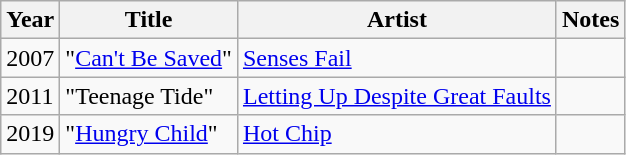<table class="wikitable sortable">
<tr>
<th>Year</th>
<th>Title</th>
<th>Artist</th>
<th class="unsortable">Notes</th>
</tr>
<tr>
<td>2007</td>
<td>"<a href='#'>Can't Be Saved</a>"</td>
<td><a href='#'>Senses Fail</a></td>
<td></td>
</tr>
<tr>
<td>2011</td>
<td>"Teenage Tide"</td>
<td><a href='#'>Letting Up Despite Great Faults</a></td>
<td></td>
</tr>
<tr>
<td>2019</td>
<td>"<a href='#'>Hungry Child</a>"</td>
<td><a href='#'>Hot Chip</a></td>
<td></td>
</tr>
</table>
